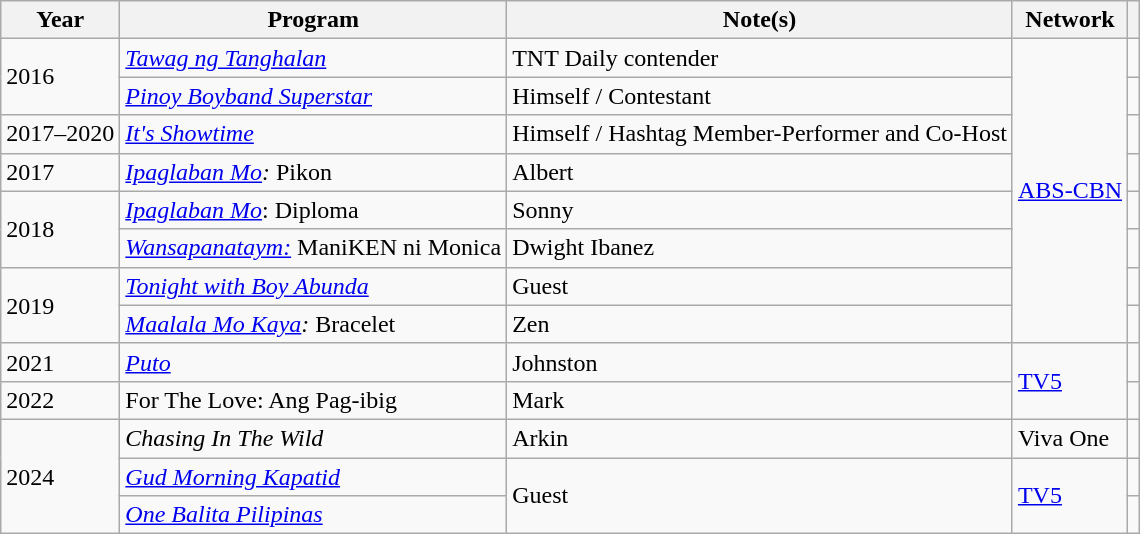<table class="wikitable sortable">
<tr>
<th>Year</th>
<th>Program</th>
<th>Note(s)</th>
<th>Network</th>
<th></th>
</tr>
<tr>
<td rowspan="2">2016</td>
<td><em><a href='#'>Tawag ng Tanghalan</a></em></td>
<td>TNT Daily contender</td>
<td rowspan="8"><a href='#'>ABS-CBN</a></td>
<td></td>
</tr>
<tr>
<td><em><a href='#'>Pinoy Boyband Superstar</a></em></td>
<td>Himself / Contestant</td>
<td></td>
</tr>
<tr>
<td>2017–2020</td>
<td><em><a href='#'>It's Showtime</a></em></td>
<td>Himself / Hashtag Member-Performer and Co-Host</td>
<td></td>
</tr>
<tr>
<td>2017</td>
<td><em><a href='#'>Ipaglaban Mo</a>:</em> Pikon</td>
<td>Albert</td>
<td></td>
</tr>
<tr>
<td rowspan="2">2018</td>
<td><a href='#'><em>Ipaglaban Mo</em></a>: Diploma</td>
<td>Sonny</td>
<td></td>
</tr>
<tr>
<td><a href='#'><em>Wansapanataym:</em></a> ManiKEN ni Monica</td>
<td>Dwight Ibanez</td>
<td></td>
</tr>
<tr>
<td rowspan="2">2019</td>
<td><em><a href='#'>Tonight with Boy Abunda</a></em></td>
<td>Guest</td>
<td></td>
</tr>
<tr>
<td><em><a href='#'>Maalala Mo Kaya</a>:</em> Bracelet</td>
<td>Zen</td>
<td></td>
</tr>
<tr>
<td>2021</td>
<td><em><a href='#'>Puto</a></em></td>
<td>Johnston</td>
<td rowspan="2"><a href='#'>TV5</a></td>
<td></td>
</tr>
<tr>
<td>2022</td>
<td>For The Love: Ang Pag-ibig</td>
<td>Mark</td>
<td></td>
</tr>
<tr>
<td rowspan="3">2024</td>
<td><em>Chasing In The Wild</em></td>
<td>Arkin</td>
<td>Viva One</td>
<td></td>
</tr>
<tr>
<td><em><a href='#'>Gud Morning Kapatid</a></em></td>
<td rowspan="2">Guest</td>
<td rowspan="2"><a href='#'>TV5</a></td>
<td></td>
</tr>
<tr>
<td><em><a href='#'>One Balita Pilipinas</a></em></td>
<td></td>
</tr>
</table>
